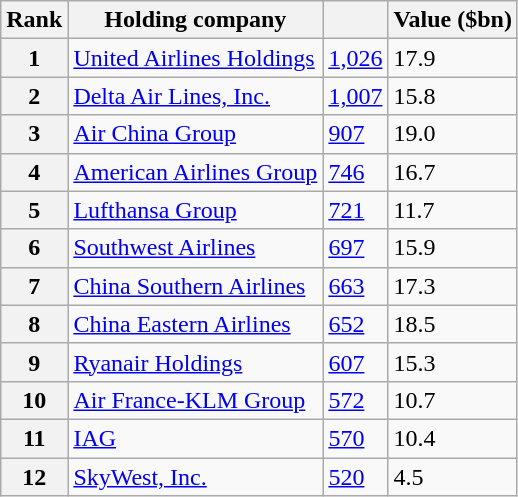<table class="wikitable sortable">
<tr>
<th>Rank</th>
<th>Holding company</th>
<th></th>
<th>Value ($bn)</th>
</tr>
<tr>
<th>1</th>
<td><a href='#'>United Airlines Holdings</a></td>
<td><a href='#'>1,026</a> </td>
<td>17.9 </td>
</tr>
<tr>
<th>2</th>
<td><a href='#'>Delta Air Lines, Inc.</a></td>
<td><a href='#'>1,007</a> </td>
<td>15.8 </td>
</tr>
<tr>
<th>3</th>
<td><a href='#'>Air China Group</a></td>
<td><a href='#'>907</a> </td>
<td>19.0 </td>
</tr>
<tr>
<th>4</th>
<td><a href='#'>American Airlines Group</a></td>
<td><a href='#'>746</a> </td>
<td>16.7 </td>
</tr>
<tr>
<th>5</th>
<td><a href='#'>Lufthansa Group</a></td>
<td><a href='#'>721</a> </td>
<td>11.7 </td>
</tr>
<tr>
<th>6</th>
<td><a href='#'>Southwest Airlines</a></td>
<td><a href='#'>697</a> </td>
<td>15.9 </td>
</tr>
<tr>
<th>7</th>
<td><a href='#'>China Southern Airlines</a></td>
<td><a href='#'>663</a> </td>
<td>17.3 </td>
</tr>
<tr>
<th>8</th>
<td><a href='#'>China Eastern Airlines</a></td>
<td><a href='#'>652</a> </td>
<td>18.5 </td>
</tr>
<tr>
<th>9</th>
<td><a href='#'>Ryanair Holdings</a></td>
<td><a href='#'>607</a> </td>
<td>15.3 </td>
</tr>
<tr>
<th>10</th>
<td><a href='#'>Air France-KLM Group</a></td>
<td><a href='#'>572</a> </td>
<td>10.7 </td>
</tr>
<tr>
<th>11</th>
<td><a href='#'>IAG</a></td>
<td><a href='#'>570</a> </td>
<td>10.4 </td>
</tr>
<tr>
<th>12</th>
<td><a href='#'>SkyWest, Inc.</a></td>
<td><a href='#'>520</a> </td>
<td>4.5 </td>
</tr>
</table>
